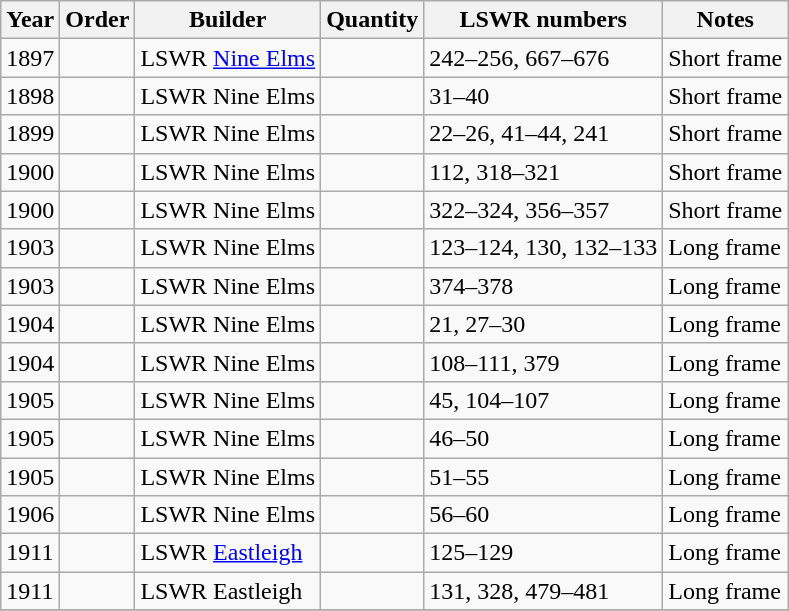<table class="wikitable collapsible collapsed">
<tr>
<th>Year</th>
<th>Order</th>
<th>Builder</th>
<th>Quantity</th>
<th>LSWR numbers</th>
<th>Notes</th>
</tr>
<tr>
<td>1897</td>
<td></td>
<td>LSWR <a href='#'>Nine Elms</a></td>
<td></td>
<td>242–256, 667–676</td>
<td>Short frame</td>
</tr>
<tr>
<td>1898</td>
<td></td>
<td>LSWR Nine Elms</td>
<td></td>
<td>31–40</td>
<td>Short frame</td>
</tr>
<tr>
<td>1899</td>
<td></td>
<td>LSWR Nine Elms</td>
<td></td>
<td>22–26, 41–44, 241</td>
<td>Short frame</td>
</tr>
<tr>
<td>1900</td>
<td></td>
<td>LSWR Nine Elms</td>
<td></td>
<td>112, 318–321</td>
<td>Short frame</td>
</tr>
<tr>
<td>1900</td>
<td></td>
<td>LSWR Nine Elms</td>
<td></td>
<td>322–324, 356–357</td>
<td>Short frame</td>
</tr>
<tr>
<td>1903</td>
<td></td>
<td>LSWR Nine Elms</td>
<td></td>
<td>123–124, 130, 132–133</td>
<td>Long frame</td>
</tr>
<tr>
<td>1903</td>
<td></td>
<td>LSWR Nine Elms</td>
<td></td>
<td>374–378</td>
<td>Long frame</td>
</tr>
<tr>
<td>1904</td>
<td></td>
<td>LSWR Nine Elms</td>
<td></td>
<td>21, 27–30</td>
<td>Long frame</td>
</tr>
<tr>
<td>1904</td>
<td></td>
<td>LSWR Nine Elms</td>
<td></td>
<td>108–111, 379</td>
<td>Long frame</td>
</tr>
<tr>
<td>1905</td>
<td></td>
<td>LSWR Nine Elms</td>
<td></td>
<td>45, 104–107</td>
<td>Long frame</td>
</tr>
<tr>
<td>1905</td>
<td></td>
<td>LSWR Nine Elms</td>
<td></td>
<td>46–50</td>
<td>Long frame</td>
</tr>
<tr>
<td>1905</td>
<td></td>
<td>LSWR Nine Elms</td>
<td></td>
<td>51–55</td>
<td>Long frame</td>
</tr>
<tr>
<td>1906</td>
<td></td>
<td>LSWR Nine Elms</td>
<td></td>
<td>56–60</td>
<td>Long frame</td>
</tr>
<tr>
<td>1911</td>
<td></td>
<td>LSWR <a href='#'>Eastleigh</a></td>
<td></td>
<td>125–129</td>
<td>Long frame</td>
</tr>
<tr>
<td>1911</td>
<td></td>
<td>LSWR Eastleigh</td>
<td></td>
<td>131, 328, 479–481</td>
<td>Long frame</td>
</tr>
<tr>
</tr>
</table>
